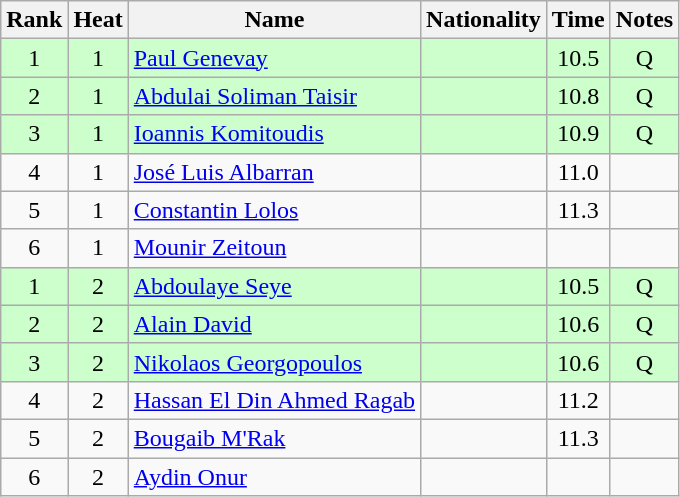<table class="wikitable sortable" style="text-align:center">
<tr>
<th>Rank</th>
<th>Heat</th>
<th>Name</th>
<th>Nationality</th>
<th>Time</th>
<th>Notes</th>
</tr>
<tr bgcolor=ccffcc>
<td>1</td>
<td>1</td>
<td align=left><a href='#'>Paul Genevay</a></td>
<td align=left></td>
<td>10.5</td>
<td>Q</td>
</tr>
<tr bgcolor=ccffcc>
<td>2</td>
<td>1</td>
<td align=left><a href='#'>Abdulai Soliman Taisir</a></td>
<td align=left></td>
<td>10.8</td>
<td>Q</td>
</tr>
<tr bgcolor=ccffcc>
<td>3</td>
<td>1</td>
<td align=left><a href='#'>Ioannis Komitoudis</a></td>
<td align=left></td>
<td>10.9</td>
<td>Q</td>
</tr>
<tr>
<td>4</td>
<td>1</td>
<td align=left><a href='#'>José Luis Albarran</a></td>
<td align=left></td>
<td>11.0</td>
<td></td>
</tr>
<tr>
<td>5</td>
<td>1</td>
<td align=left><a href='#'>Constantin Lolos</a></td>
<td align=left></td>
<td>11.3</td>
<td></td>
</tr>
<tr>
<td>6</td>
<td>1</td>
<td align=left><a href='#'>Mounir Zeitoun</a></td>
<td align=left></td>
<td></td>
<td></td>
</tr>
<tr bgcolor=ccffcc>
<td>1</td>
<td>2</td>
<td align=left><a href='#'>Abdoulaye Seye</a></td>
<td align=left></td>
<td>10.5</td>
<td>Q</td>
</tr>
<tr bgcolor=ccffcc>
<td>2</td>
<td>2</td>
<td align=left><a href='#'>Alain David</a></td>
<td align=left></td>
<td>10.6</td>
<td>Q</td>
</tr>
<tr bgcolor=ccffcc>
<td>3</td>
<td>2</td>
<td align=left><a href='#'>Nikolaos Georgopoulos</a></td>
<td align=left></td>
<td>10.6</td>
<td>Q</td>
</tr>
<tr>
<td>4</td>
<td>2</td>
<td align=left><a href='#'>Hassan El Din Ahmed Ragab</a></td>
<td align=left></td>
<td>11.2</td>
<td></td>
</tr>
<tr>
<td>5</td>
<td>2</td>
<td align=left><a href='#'>Bougaib M'Rak</a></td>
<td align=left></td>
<td>11.3</td>
<td></td>
</tr>
<tr>
<td>6</td>
<td>2</td>
<td align=left><a href='#'>Aydin Onur</a></td>
<td align=left></td>
<td></td>
<td></td>
</tr>
</table>
